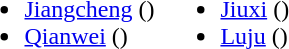<table>
<tr>
<td valign="top"><br><ul><li><a href='#'>Jiangcheng</a> ()</li><li><a href='#'>Qianwei</a> ()</li></ul></td>
<td valign="top"><br><ul><li><a href='#'>Jiuxi</a> ()</li><li><a href='#'>Luju</a> ()</li></ul></td>
</tr>
</table>
